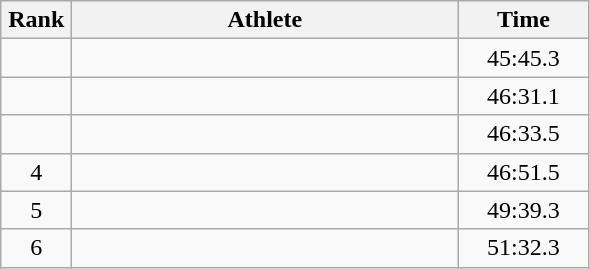<table class=wikitable style="text-align:center">
<tr>
<th width=40>Rank</th>
<th width=250>Athlete</th>
<th width=80>Time</th>
</tr>
<tr>
<td></td>
<td align=left></td>
<td>45:45.3</td>
</tr>
<tr>
<td></td>
<td align=left></td>
<td>46:31.1</td>
</tr>
<tr>
<td></td>
<td align=left></td>
<td>46:33.5</td>
</tr>
<tr>
<td>4</td>
<td align=left></td>
<td>46:51.5</td>
</tr>
<tr>
<td>5</td>
<td align=left></td>
<td>49:39.3</td>
</tr>
<tr>
<td>6</td>
<td align=left></td>
<td>51:32.3</td>
</tr>
</table>
